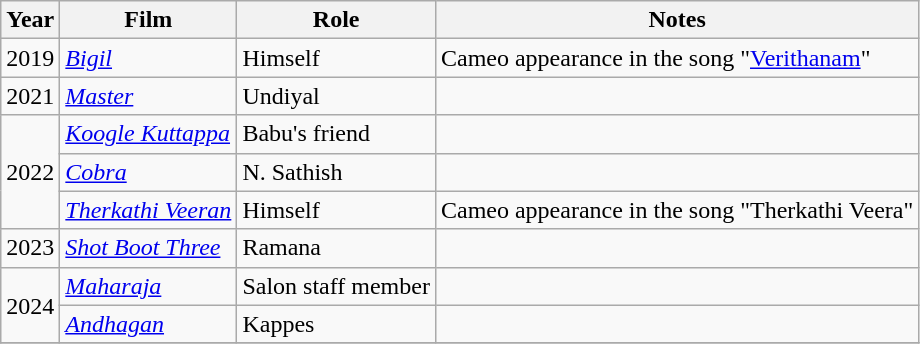<table class="wikitable sortable">
<tr>
<th>Year</th>
<th>Film</th>
<th>Role</th>
<th>Notes</th>
</tr>
<tr>
<td>2019</td>
<td><em><a href='#'>Bigil</a></em></td>
<td>Himself</td>
<td>Cameo appearance in the song "<a href='#'>Verithanam</a>"</td>
</tr>
<tr>
<td>2021</td>
<td><em><a href='#'>Master</a></em></td>
<td>Undiyal</td>
<td></td>
</tr>
<tr>
<td rowspan="3">2022</td>
<td><em><a href='#'>Koogle Kuttappa</a></em></td>
<td>Babu's friend</td>
<td></td>
</tr>
<tr>
<td><em><a href='#'>Cobra</a></em></td>
<td>N. Sathish</td>
<td></td>
</tr>
<tr>
<td><em><a href='#'>Therkathi Veeran</a></em></td>
<td>Himself</td>
<td>Cameo appearance in the song "Therkathi Veera"</td>
</tr>
<tr>
<td>2023</td>
<td><em><a href='#'>Shot Boot Three</a></em></td>
<td>Ramana</td>
<td></td>
</tr>
<tr>
<td rowspan="2">2024</td>
<td><em><a href='#'>Maharaja</a></em></td>
<td>Salon staff member</td>
<td></td>
</tr>
<tr>
<td><em><a href='#'>Andhagan</a></em></td>
<td>Kappes</td>
<td></td>
</tr>
<tr>
</tr>
</table>
